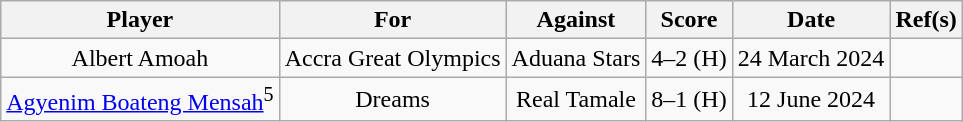<table class="wikitable" style="text-align:center;">
<tr>
<th>Player</th>
<th>For</th>
<th>Against</th>
<th>Score</th>
<th>Date</th>
<th>Ref(s)</th>
</tr>
<tr>
<td> Albert Amoah</td>
<td>Accra Great Olympics</td>
<td>Aduana Stars</td>
<td>4–2 (H)</td>
<td>24 March 2024</td>
<td></td>
</tr>
<tr>
<td> <a href='#'>Agyenim Boateng Mensah</a><sup>5</sup></td>
<td>Dreams</td>
<td>Real Tamale</td>
<td>8–1 (H)</td>
<td>12 June 2024</td>
<td></td>
</tr>
</table>
